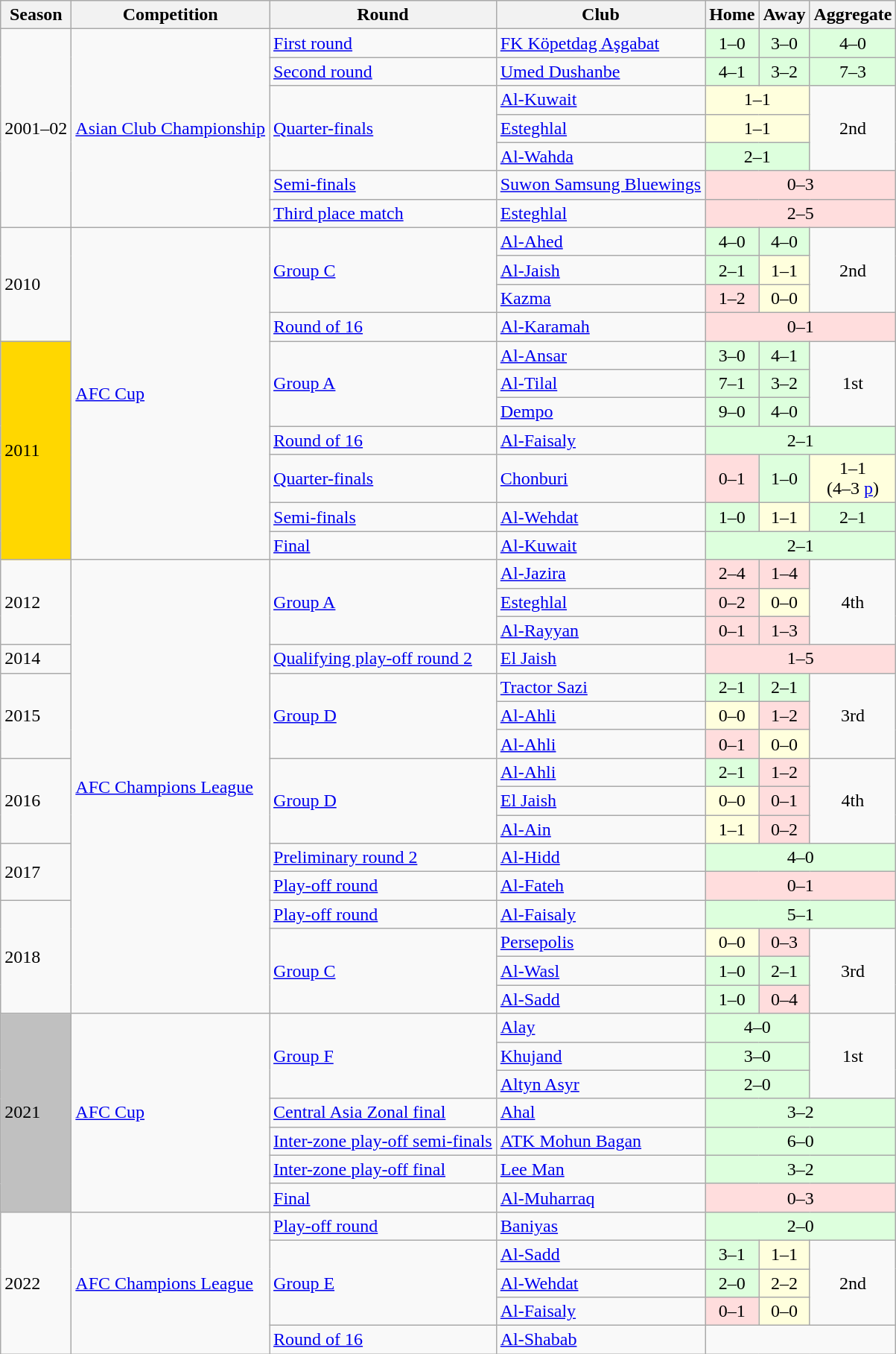<table class="wikitable">
<tr>
<th>Season</th>
<th>Competition</th>
<th>Round</th>
<th>Club</th>
<th>Home</th>
<th>Away</th>
<th>Aggregate</th>
</tr>
<tr>
<td rowspan="7">2001–02</td>
<td rowspan="7"><a href='#'>Asian Club Championship</a></td>
<td rowspan="1"><a href='#'>First round</a></td>
<td> <a href='#'>FK Köpetdag Aşgabat</a></td>
<td style="text-align:center; background:#dfd;">1–0</td>
<td style="text-align:center; background:#dfd;">3–0</td>
<td style="text-align:center; background:#dfd;">4–0</td>
</tr>
<tr>
<td rowspan="1"><a href='#'>Second round</a></td>
<td> <a href='#'>Umed Dushanbe</a></td>
<td style="text-align:center; background:#dfd;">4–1</td>
<td style="text-align:center; background:#dfd;">3–2</td>
<td style="text-align:center; background:#dfd;">7–3</td>
</tr>
<tr>
<td rowspan="3"><a href='#'>Quarter-finals</a></td>
<td> <a href='#'>Al-Kuwait</a></td>
<td colspan="2" style="text-align:center; background:#ffd;">1–1</td>
<td rowspan="3" align="center">2nd</td>
</tr>
<tr>
<td> <a href='#'>Esteghlal</a></td>
<td colspan="2" style="text-align:center; background:#ffd;">1–1</td>
</tr>
<tr>
<td> <a href='#'>Al-Wahda</a></td>
<td colspan="2" style="text-align:center; background:#dfd;">2–1</td>
</tr>
<tr>
<td rowspan="1"><a href='#'>Semi-finals</a></td>
<td> <a href='#'>Suwon Samsung Bluewings</a></td>
<td colspan="3" style="text-align:center; background:#fdd;">0–3</td>
</tr>
<tr>
<td rowspan="1"><a href='#'>Third place match</a></td>
<td> <a href='#'>Esteghlal</a></td>
<td colspan="3" style="text-align:center; background:#fdd;">2–5</td>
</tr>
<tr>
<td rowspan="4">2010</td>
<td rowspan="11"><a href='#'>AFC Cup</a></td>
<td rowspan="3"><a href='#'>Group C</a></td>
<td> <a href='#'>Al-Ahed</a></td>
<td style="text-align:center; background:#dfd;">4–0</td>
<td style="text-align:center; background:#dfd;">4–0</td>
<td rowspan="3" align="center">2nd</td>
</tr>
<tr>
<td> <a href='#'>Al-Jaish</a></td>
<td style="text-align:center; background:#dfd;">2–1</td>
<td style="text-align:center; background:#ffd;">1–1</td>
</tr>
<tr>
<td> <a href='#'>Kazma</a></td>
<td style="text-align:center; background:#fdd;">1–2</td>
<td style="text-align:center; background:#ffd;">0–0</td>
</tr>
<tr>
<td rowspan="1"><a href='#'>Round of 16</a></td>
<td> <a href='#'>Al-Karamah</a></td>
<td colspan="3" style="text-align:center; background:#fdd;">0–1</td>
</tr>
<tr>
<td rowspan="7" style="background-color:Gold;">2011</td>
<td rowspan="3"><a href='#'>Group A</a></td>
<td> <a href='#'>Al-Ansar</a></td>
<td style="text-align:center; background:#dfd;">3–0</td>
<td style="text-align:center; background:#dfd;">4–1</td>
<td rowspan="3" align="center">1st</td>
</tr>
<tr>
<td> <a href='#'>Al-Tilal</a></td>
<td style="text-align:center; background:#dfd;">7–1</td>
<td style="text-align:center; background:#dfd;">3–2</td>
</tr>
<tr>
<td> <a href='#'>Dempo</a></td>
<td style="text-align:center; background:#dfd;">9–0</td>
<td style="text-align:center; background:#dfd;">4–0</td>
</tr>
<tr>
<td rowspan="1"><a href='#'>Round of 16</a></td>
<td> <a href='#'>Al-Faisaly</a></td>
<td colspan="3" style="text-align:center; background:#dfd;">2–1</td>
</tr>
<tr>
<td rowspan="1"><a href='#'>Quarter-finals</a></td>
<td> <a href='#'>Chonburi</a></td>
<td style="text-align:center; background:#fdd;">0–1</td>
<td style="text-align:center; background:#dfd;">1–0</td>
<td style="text-align:center; background:#ffd;">1–1  <br> (4–3 <a href='#'>p</a>)</td>
</tr>
<tr>
<td rowspan="1"><a href='#'>Semi-finals</a></td>
<td> <a href='#'>Al-Wehdat</a></td>
<td style="text-align:center; background:#dfd;">1–0</td>
<td style="text-align:center; background:#ffd;">1–1</td>
<td style="text-align:center; background:#dfd;">2–1</td>
</tr>
<tr>
<td rowspan="1"><a href='#'>Final</a></td>
<td> <a href='#'>Al-Kuwait</a></td>
<td colspan="3" style="text-align:center; background:#dfd;">2–1</td>
</tr>
<tr>
<td rowspan="3">2012</td>
<td rowspan="16"><a href='#'>AFC Champions League</a></td>
<td rowspan="3"><a href='#'>Group A</a></td>
<td> <a href='#'>Al-Jazira</a></td>
<td style="text-align:center; background:#fdd;">2–4</td>
<td style="text-align:center; background:#fdd;">1–4</td>
<td rowspan="3" align="center">4th</td>
</tr>
<tr>
<td> <a href='#'>Esteghlal</a></td>
<td style="text-align:center; background:#fdd;">0–2</td>
<td style="text-align:center; background:#ffd;">0–0</td>
</tr>
<tr>
<td> <a href='#'>Al-Rayyan</a></td>
<td style="text-align:center; background:#fdd;">0–1</td>
<td style="text-align:center; background:#fdd;">1–3</td>
</tr>
<tr>
<td rowspan="1">2014</td>
<td rowspan="1"><a href='#'>Qualifying play-off round 2</a></td>
<td> <a href='#'>El Jaish</a></td>
<td colspan="3" style="text-align:center; background:#fdd;">1–5</td>
</tr>
<tr>
<td rowspan="3">2015</td>
<td rowspan="3"><a href='#'>Group D</a></td>
<td> <a href='#'>Tractor Sazi</a></td>
<td style="text-align:center; background:#dfd;">2–1</td>
<td style="text-align:center; background:#dfd;">2–1</td>
<td rowspan="3" align="center">3rd</td>
</tr>
<tr>
<td> <a href='#'>Al-Ahli</a></td>
<td style="text-align:center; background:#ffd;">0–0</td>
<td style="text-align:center; background:#fdd;">1–2</td>
</tr>
<tr>
<td> <a href='#'>Al-Ahli</a></td>
<td style="text-align:center; background:#fdd;">0–1</td>
<td style="text-align:center; background:#ffd;">0–0</td>
</tr>
<tr>
<td rowspan="3">2016</td>
<td rowspan="3"><a href='#'>Group D</a></td>
<td> <a href='#'>Al-Ahli</a></td>
<td style="text-align:center; background:#dfd;">2–1</td>
<td style="text-align:center; background:#fdd;">1–2</td>
<td rowspan="3" align="center">4th</td>
</tr>
<tr>
<td> <a href='#'>El Jaish</a></td>
<td style="text-align:center; background:#ffd;">0–0</td>
<td style="text-align:center; background:#fdd;">0–1</td>
</tr>
<tr>
<td> <a href='#'>Al-Ain</a></td>
<td style="text-align:center; background:#ffd;">1–1</td>
<td style="text-align:center; background:#fdd;">0–2</td>
</tr>
<tr>
<td rowspan="2">2017</td>
<td rowspan="1"><a href='#'>Preliminary round 2</a></td>
<td> <a href='#'>Al-Hidd</a></td>
<td colspan="3" style="text-align:center; background:#dfd;">4–0</td>
</tr>
<tr>
<td rowspan="1"><a href='#'>Play-off round</a></td>
<td> <a href='#'>Al-Fateh</a></td>
<td colspan="3" style="text-align:center; background:#fdd;">0–1</td>
</tr>
<tr>
<td rowspan="4">2018</td>
<td rowspan="1"><a href='#'>Play-off round</a></td>
<td> <a href='#'>Al-Faisaly</a></td>
<td colspan="3" style="text-align:center; background:#dfd;">5–1</td>
</tr>
<tr>
<td rowspan="3"><a href='#'>Group C</a></td>
<td> <a href='#'>Persepolis</a></td>
<td style="text-align:center; background:#ffd;">0–0</td>
<td style="text-align:center; background:#fdd;">0–3</td>
<td rowspan="3" align="center">3rd</td>
</tr>
<tr>
<td> <a href='#'>Al-Wasl</a></td>
<td style="text-align:center; background:#dfd;">1–0</td>
<td style="text-align:center; background:#dfd;">2–1</td>
</tr>
<tr>
<td> <a href='#'>Al-Sadd</a></td>
<td style="text-align:center; background:#dfd;">1–0</td>
<td style="text-align:center; background:#fdd;">0–4</td>
</tr>
<tr>
<td rowspan="7" style="background-color:Silver;">2021</td>
<td rowspan=7><a href='#'>AFC Cup</a></td>
<td rowspan=3><a href='#'>Group F</a></td>
<td> <a href='#'>Alay</a></td>
<td colspan=2 style="text-align:center; background:#dfd;">4–0</td>
<td rowspan=3 align="center">1st</td>
</tr>
<tr>
<td> <a href='#'>Khujand</a></td>
<td colspan=2 style="text-align:center; background:#dfd;">3–0</td>
</tr>
<tr>
<td> <a href='#'>Altyn Asyr</a></td>
<td colspan=2 style="text-align:center; background:#dfd;">2–0</td>
</tr>
<tr>
<td><a href='#'>Central Asia Zonal final</a></td>
<td> <a href='#'>Ahal</a></td>
<td colspan=3 style="text-align:center; background:#dfd;">3–2</td>
</tr>
<tr>
<td><a href='#'>Inter-zone play-off semi-finals</a></td>
<td> <a href='#'>ATK Mohun Bagan</a></td>
<td colspan=3 style="text-align:center; background:#dfd;">6–0</td>
</tr>
<tr>
<td><a href='#'>Inter-zone play-off final</a></td>
<td> <a href='#'>Lee Man</a></td>
<td colspan=3 style="text-align:center; background:#dfd;">3–2 </td>
</tr>
<tr>
<td><a href='#'>Final</a></td>
<td> <a href='#'>Al-Muharraq</a></td>
<td colspan=3 style="text-align:center; background:#fdd;">0–3</td>
</tr>
<tr>
<td rowspan="5">2022</td>
<td rowspan="5"><a href='#'>AFC Champions League</a></td>
<td rowspan="1"><a href='#'>Play-off round</a></td>
<td> <a href='#'>Baniyas</a></td>
<td colspan="3" style="text-align:center; background:#dfd;">2–0</td>
</tr>
<tr>
<td rowspan="3"><a href='#'>Group E</a></td>
<td> <a href='#'>Al-Sadd</a></td>
<td style="text-align:center; background:#dfd;">3–1</td>
<td style="text-align:center; background:#ffd;">1–1</td>
<td rowspan="3" align="center">2nd</td>
</tr>
<tr>
<td> <a href='#'>Al-Wehdat</a></td>
<td style="text-align:center; background:#dfd;">2–0</td>
<td style="text-align:center; background:#ffd;">2–2</td>
</tr>
<tr>
<td> <a href='#'>Al-Faisaly</a></td>
<td style="text-align:center; background:#fdd;">0–1</td>
<td style="text-align:center; background:#ffd;">0–0</td>
</tr>
<tr>
<td><a href='#'>Round of 16</a></td>
<td> <a href='#'>Al-Shabab</a></td>
<td colspan="3" style="text-align:center;"></td>
</tr>
</table>
